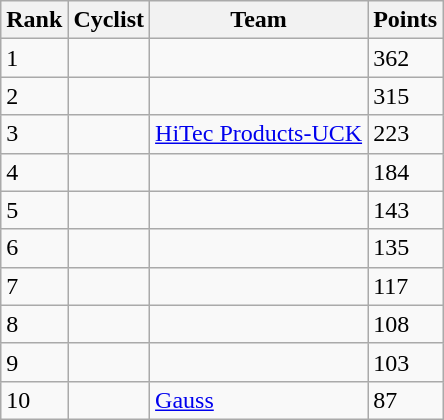<table class="wikitable">
<tr>
<th>Rank</th>
<th>Cyclist</th>
<th>Team</th>
<th>Points</th>
</tr>
<tr>
<td>1</td>
<td></td>
<td></td>
<td>362</td>
</tr>
<tr>
<td>2</td>
<td></td>
<td></td>
<td>315</td>
</tr>
<tr>
<td>3</td>
<td></td>
<td><a href='#'>HiTec Products-UCK</a></td>
<td>223</td>
</tr>
<tr>
<td>4</td>
<td></td>
<td></td>
<td>184</td>
</tr>
<tr>
<td>5</td>
<td></td>
<td></td>
<td>143</td>
</tr>
<tr>
<td>6</td>
<td></td>
<td></td>
<td>135</td>
</tr>
<tr>
<td>7</td>
<td></td>
<td></td>
<td>117</td>
</tr>
<tr>
<td>8</td>
<td></td>
<td></td>
<td>108</td>
</tr>
<tr>
<td>9</td>
<td></td>
<td></td>
<td>103</td>
</tr>
<tr>
<td>10</td>
<td></td>
<td><a href='#'>Gauss</a></td>
<td>87</td>
</tr>
</table>
